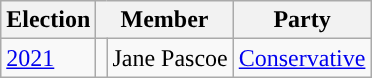<table class="wikitable">
<tr>
<th>Election</th>
<th colspan="2">Member</th>
<th>Party</th>
</tr>
<tr>
<td><a href='#'>2021</a></td>
<td rowspan="1" style="background-color: "></td>
<td rowspan="1">Jane Pascoe</td>
<td rowspan="1"><a href='#'>Conservative</a></td>
</tr>
</table>
